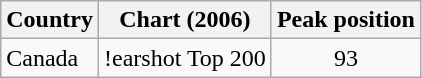<table class="wikitable">
<tr>
<th>Country</th>
<th>Chart (2006)</th>
<th>Peak position</th>
</tr>
<tr>
<td>Canada</td>
<td>!earshot Top 200</td>
<td align="center">93</td>
</tr>
</table>
